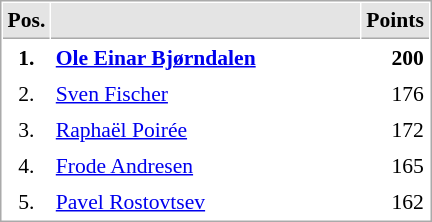<table cellspacing="1" cellpadding="3" style="border:1px solid #AAAAAA;font-size:90%">
<tr bgcolor="#E4E4E4">
<th style="border-bottom:1px solid #AAAAAA" width=10>Pos.</th>
<th style="border-bottom:1px solid #AAAAAA" width=200></th>
<th style="border-bottom:1px solid #AAAAAA" width=20>Points</th>
</tr>
<tr>
<td align="center"><strong>1.</strong></td>
<td> <strong><a href='#'>Ole Einar Bjørndalen</a></strong></td>
<td align="right"><strong>200</strong></td>
</tr>
<tr>
<td align="center">2.</td>
<td> <a href='#'>Sven Fischer</a></td>
<td align="right">176</td>
</tr>
<tr>
<td align="center">3.</td>
<td> <a href='#'>Raphaël Poirée</a></td>
<td align="right">172</td>
</tr>
<tr>
<td align="center">4.</td>
<td> <a href='#'>Frode Andresen</a></td>
<td align="right">165</td>
</tr>
<tr>
<td align="center">5.</td>
<td> <a href='#'>Pavel Rostovtsev</a></td>
<td align="right">162</td>
</tr>
</table>
